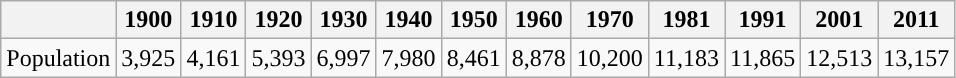<table Class="wikitable">
<tr>
<th></th>
<th>1900</th>
<th>1910</th>
<th>1920</th>
<th>1930</th>
<th>1940</th>
<th>1950</th>
<th>1960</th>
<th>1970</th>
<th>1981</th>
<th>1991</th>
<th>2001</th>
<th>2011</th>
</tr>
<tr>
<td>Population</td>
<td>3,925</td>
<td>4,161</td>
<td>5,393</td>
<td>6,997</td>
<td>7,980</td>
<td>8,461</td>
<td>8,878</td>
<td>10,200</td>
<td>11,183</td>
<td>11,865</td>
<td>12,513</td>
<td>13,157</td>
</tr>
</table>
